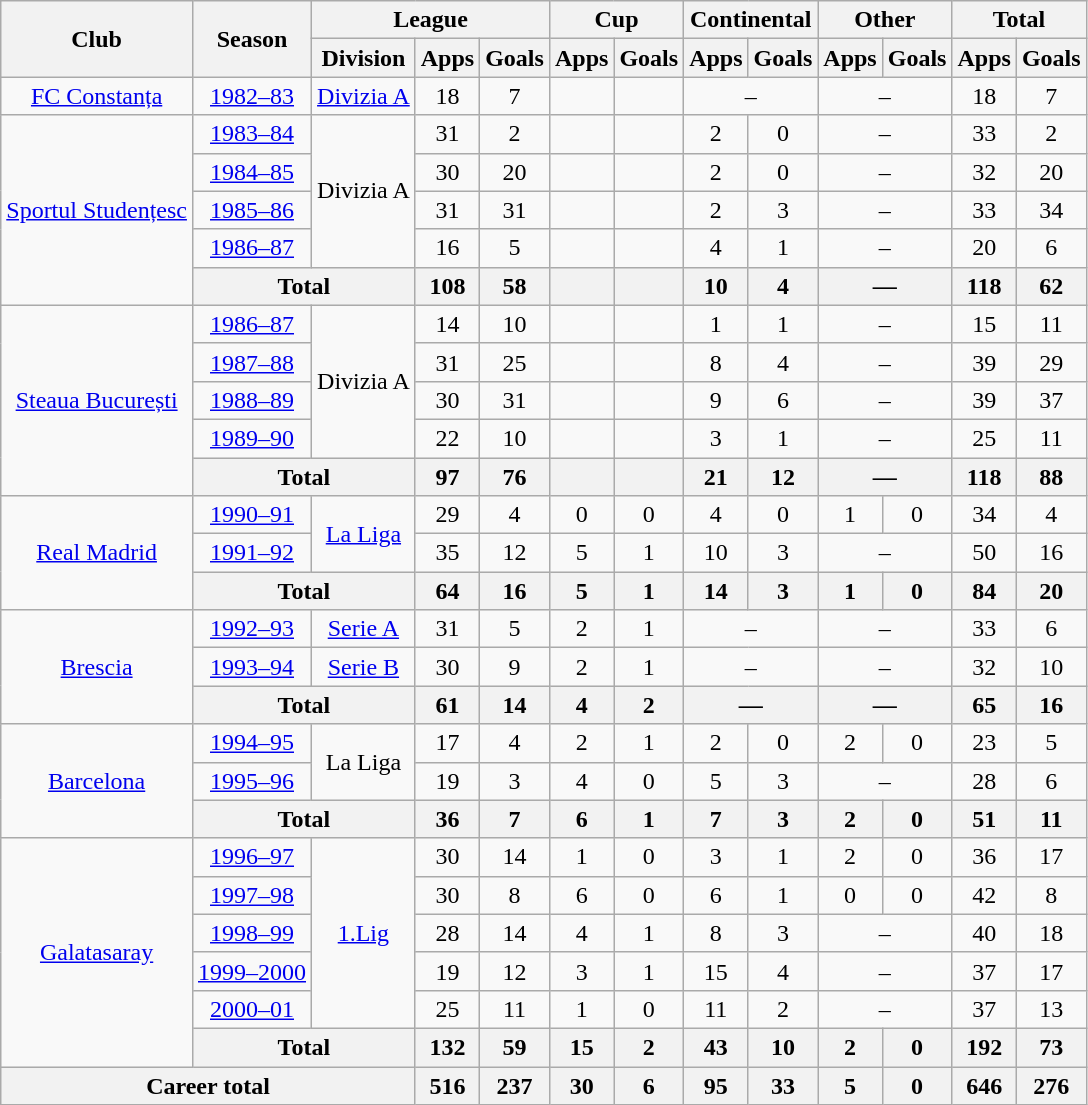<table class="wikitable" style="text-align:center">
<tr>
<th rowspan="2">Club</th>
<th rowspan="2">Season</th>
<th colspan="3">League</th>
<th colspan="2">Cup</th>
<th colspan="2">Continental</th>
<th colspan="2">Other</th>
<th colspan="2">Total</th>
</tr>
<tr>
<th>Division</th>
<th>Apps</th>
<th>Goals</th>
<th>Apps</th>
<th>Goals</th>
<th>Apps</th>
<th>Goals</th>
<th>Apps</th>
<th>Goals</th>
<th>Apps</th>
<th>Goals</th>
</tr>
<tr>
<td><a href='#'>FC Constanța</a></td>
<td><a href='#'>1982–83</a></td>
<td><a href='#'>Divizia A</a></td>
<td>18</td>
<td>7</td>
<td></td>
<td></td>
<td colspan="2">–</td>
<td colspan="2">–</td>
<td>18</td>
<td>7</td>
</tr>
<tr>
<td rowspan="5"><a href='#'>Sportul Studențesc</a></td>
<td><a href='#'>1983–84</a></td>
<td rowspan="4">Divizia A</td>
<td>31</td>
<td>2</td>
<td></td>
<td></td>
<td>2</td>
<td>0</td>
<td colspan="2">–</td>
<td>33</td>
<td>2</td>
</tr>
<tr>
<td><a href='#'>1984–85</a></td>
<td>30</td>
<td>20</td>
<td></td>
<td></td>
<td>2</td>
<td>0</td>
<td colspan="2">–</td>
<td>32</td>
<td>20</td>
</tr>
<tr>
<td><a href='#'>1985–86</a></td>
<td>31</td>
<td>31</td>
<td></td>
<td></td>
<td>2</td>
<td>3</td>
<td colspan="2">–</td>
<td>33</td>
<td>34</td>
</tr>
<tr>
<td><a href='#'>1986–87</a></td>
<td>16</td>
<td>5</td>
<td></td>
<td></td>
<td>4</td>
<td>1</td>
<td colspan="2">–</td>
<td>20</td>
<td>6</td>
</tr>
<tr>
<th colspan="2">Total</th>
<th>108</th>
<th>58</th>
<th></th>
<th></th>
<th>10</th>
<th>4</th>
<th colspan="2">—</th>
<th>118</th>
<th>62</th>
</tr>
<tr>
<td rowspan="5"><a href='#'>Steaua București</a></td>
<td><a href='#'>1986–87</a></td>
<td rowspan="4">Divizia A</td>
<td>14</td>
<td>10</td>
<td></td>
<td></td>
<td>1</td>
<td>1</td>
<td colspan="2">–</td>
<td>15</td>
<td>11</td>
</tr>
<tr>
<td><a href='#'>1987–88</a></td>
<td>31</td>
<td>25</td>
<td></td>
<td></td>
<td>8</td>
<td>4</td>
<td colspan="2">–</td>
<td>39</td>
<td>29</td>
</tr>
<tr>
<td><a href='#'>1988–89</a></td>
<td>30</td>
<td>31</td>
<td></td>
<td></td>
<td>9</td>
<td>6</td>
<td colspan="2">–</td>
<td>39</td>
<td>37</td>
</tr>
<tr>
<td><a href='#'>1989–90</a></td>
<td>22</td>
<td>10</td>
<td></td>
<td></td>
<td>3</td>
<td>1</td>
<td colspan="2">–</td>
<td>25</td>
<td>11</td>
</tr>
<tr>
<th colspan="2">Total</th>
<th>97</th>
<th>76</th>
<th></th>
<th></th>
<th>21</th>
<th>12</th>
<th colspan="2">—</th>
<th>118</th>
<th>88</th>
</tr>
<tr>
<td rowspan="3"><a href='#'>Real Madrid</a></td>
<td><a href='#'>1990–91</a></td>
<td rowspan="2"><a href='#'>La Liga</a></td>
<td>29</td>
<td>4</td>
<td>0</td>
<td>0</td>
<td>4</td>
<td>0</td>
<td>1</td>
<td>0</td>
<td>34</td>
<td>4</td>
</tr>
<tr>
<td><a href='#'>1991–92</a></td>
<td>35</td>
<td>12</td>
<td>5</td>
<td>1</td>
<td>10</td>
<td>3</td>
<td colspan="2">–</td>
<td>50</td>
<td>16</td>
</tr>
<tr>
<th colspan="2">Total</th>
<th>64</th>
<th>16</th>
<th>5</th>
<th>1</th>
<th>14</th>
<th>3</th>
<th>1</th>
<th>0</th>
<th>84</th>
<th>20</th>
</tr>
<tr>
<td rowspan="3"><a href='#'>Brescia</a></td>
<td><a href='#'>1992–93</a></td>
<td><a href='#'>Serie A</a></td>
<td>31</td>
<td>5</td>
<td>2</td>
<td>1</td>
<td colspan="2">–</td>
<td colspan="2">–</td>
<td>33</td>
<td>6</td>
</tr>
<tr>
<td><a href='#'>1993–94</a></td>
<td><a href='#'>Serie B</a></td>
<td>30</td>
<td>9</td>
<td>2</td>
<td>1</td>
<td colspan="2">–</td>
<td colspan="2">–</td>
<td>32</td>
<td>10</td>
</tr>
<tr>
<th colspan="2">Total</th>
<th>61</th>
<th>14</th>
<th>4</th>
<th>2</th>
<th colspan="2">—</th>
<th colspan="2">—</th>
<th>65</th>
<th>16</th>
</tr>
<tr>
<td rowspan="3"><a href='#'>Barcelona</a></td>
<td><a href='#'>1994–95</a></td>
<td rowspan="2">La Liga</td>
<td>17</td>
<td>4</td>
<td>2</td>
<td>1</td>
<td>2</td>
<td>0</td>
<td>2</td>
<td>0</td>
<td>23</td>
<td>5</td>
</tr>
<tr>
<td><a href='#'>1995–96</a></td>
<td>19</td>
<td>3</td>
<td>4</td>
<td>0</td>
<td>5</td>
<td>3</td>
<td colspan="2">–</td>
<td>28</td>
<td>6</td>
</tr>
<tr>
<th colspan="2">Total</th>
<th>36</th>
<th>7</th>
<th>6</th>
<th>1</th>
<th>7</th>
<th>3</th>
<th>2</th>
<th>0</th>
<th>51</th>
<th>11</th>
</tr>
<tr>
<td rowspan="6"><a href='#'>Galatasaray</a></td>
<td><a href='#'>1996–97</a></td>
<td rowspan="5"><a href='#'>1.Lig</a></td>
<td>30</td>
<td>14</td>
<td>1</td>
<td>0</td>
<td>3</td>
<td>1</td>
<td>2</td>
<td>0</td>
<td>36</td>
<td>17</td>
</tr>
<tr>
<td><a href='#'>1997–98</a></td>
<td>30</td>
<td>8</td>
<td>6</td>
<td>0</td>
<td>6</td>
<td>1</td>
<td>0</td>
<td>0</td>
<td>42</td>
<td>8</td>
</tr>
<tr>
<td><a href='#'>1998–99</a></td>
<td>28</td>
<td>14</td>
<td>4</td>
<td>1</td>
<td>8</td>
<td>3</td>
<td colspan="2">–</td>
<td>40</td>
<td>18</td>
</tr>
<tr>
<td><a href='#'>1999–2000</a></td>
<td>19</td>
<td>12</td>
<td>3</td>
<td>1</td>
<td>15</td>
<td>4</td>
<td colspan="2">–</td>
<td>37</td>
<td>17</td>
</tr>
<tr>
<td><a href='#'>2000–01</a></td>
<td>25</td>
<td>11</td>
<td>1</td>
<td>0</td>
<td>11</td>
<td>2</td>
<td colspan="2">–</td>
<td>37</td>
<td>13</td>
</tr>
<tr>
<th colspan="2">Total</th>
<th>132</th>
<th>59</th>
<th>15</th>
<th>2</th>
<th>43</th>
<th>10</th>
<th>2</th>
<th>0</th>
<th>192</th>
<th>73</th>
</tr>
<tr>
<th colspan="3">Career total</th>
<th>516</th>
<th>237</th>
<th>30</th>
<th>6</th>
<th>95</th>
<th>33</th>
<th>5</th>
<th>0</th>
<th>646</th>
<th>276</th>
</tr>
</table>
